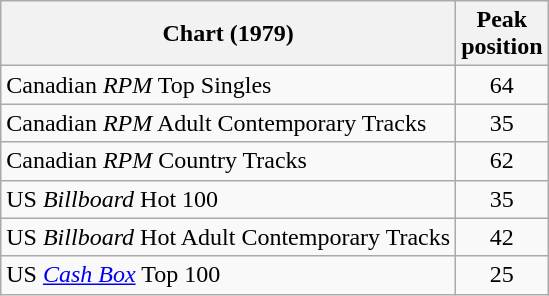<table class="wikitable sortable">
<tr>
<th align="left">Chart (1979)</th>
<th style="text-align:center;">Peak<br>position</th>
</tr>
<tr>
<td>Canadian <em>RPM</em> Top Singles</td>
<td style="text-align:center;">64</td>
</tr>
<tr>
<td>Canadian <em>RPM</em> Adult Contemporary Tracks</td>
<td style="text-align:center;">35</td>
</tr>
<tr>
<td>Canadian <em>RPM</em> Country Tracks</td>
<td style="text-align:center;">62</td>
</tr>
<tr>
<td>US <em>Billboard</em> Hot 100</td>
<td style="text-align:center;">35</td>
</tr>
<tr>
<td>US <em>Billboard</em> Hot Adult Contemporary Tracks</td>
<td style="text-align:center;">42</td>
</tr>
<tr>
<td>US <a href='#'><em>Cash Box</em></a> Top 100</td>
<td align="center">25</td>
</tr>
</table>
